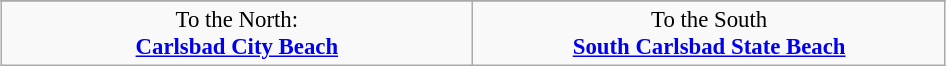<table class="wikitable" style="margin: 0.5em auto; clear: both; font-size:95%;">
<tr style="text-align: center;">
</tr>
<tr style="text-align: center;">
<td width="30%" align="center" rowspan="1">To the North:<br><strong><a href='#'>Carlsbad City Beach</a></strong><br></td>
<td width="30%" align="center" rowspan="1">To the South<br><strong><a href='#'>South Carlsbad State Beach</a></strong></td>
</tr>
</table>
